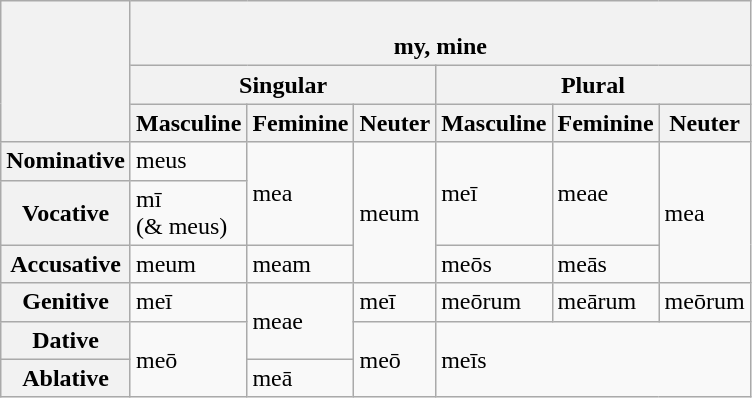<table class="wikitable">
<tr>
<th rowspan="3"></th>
<th colspan="6"><br> my, mine</th>
</tr>
<tr>
<th colspan="3">Singular</th>
<th colspan="3">Plural</th>
</tr>
<tr>
<th>Masculine</th>
<th>Feminine</th>
<th>Neuter</th>
<th>Masculine</th>
<th>Feminine</th>
<th>Neuter</th>
</tr>
<tr>
<th>Nominative</th>
<td>meus</td>
<td rowspan="2">mea</td>
<td rowspan="3">meum</td>
<td rowspan="2">meī</td>
<td rowspan="2">meae</td>
<td rowspan="3">mea</td>
</tr>
<tr>
<th>Vocative</th>
<td>mī<br>(& meus)</td>
</tr>
<tr>
<th>Accusative</th>
<td>meum</td>
<td>meam</td>
<td>meōs</td>
<td>meās</td>
</tr>
<tr>
<th>Genitive</th>
<td>meī</td>
<td rowspan="2">meae</td>
<td>meī</td>
<td>meōrum</td>
<td>meārum</td>
<td>meōrum</td>
</tr>
<tr>
<th>Dative</th>
<td rowspan="2">meō</td>
<td rowspan="2">meō</td>
<td rowspan="2" colspan="3">meīs</td>
</tr>
<tr>
<th>Ablative</th>
<td>meā</td>
</tr>
</table>
